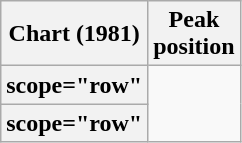<table class="wikitable sortable plainrowheaders" style="text-align:center;">
<tr>
<th scope="col">Chart (1981)</th>
<th scope="col">Peak<br>position</th>
</tr>
<tr>
<th>scope="row"</th>
</tr>
<tr>
<th>scope="row"</th>
</tr>
</table>
